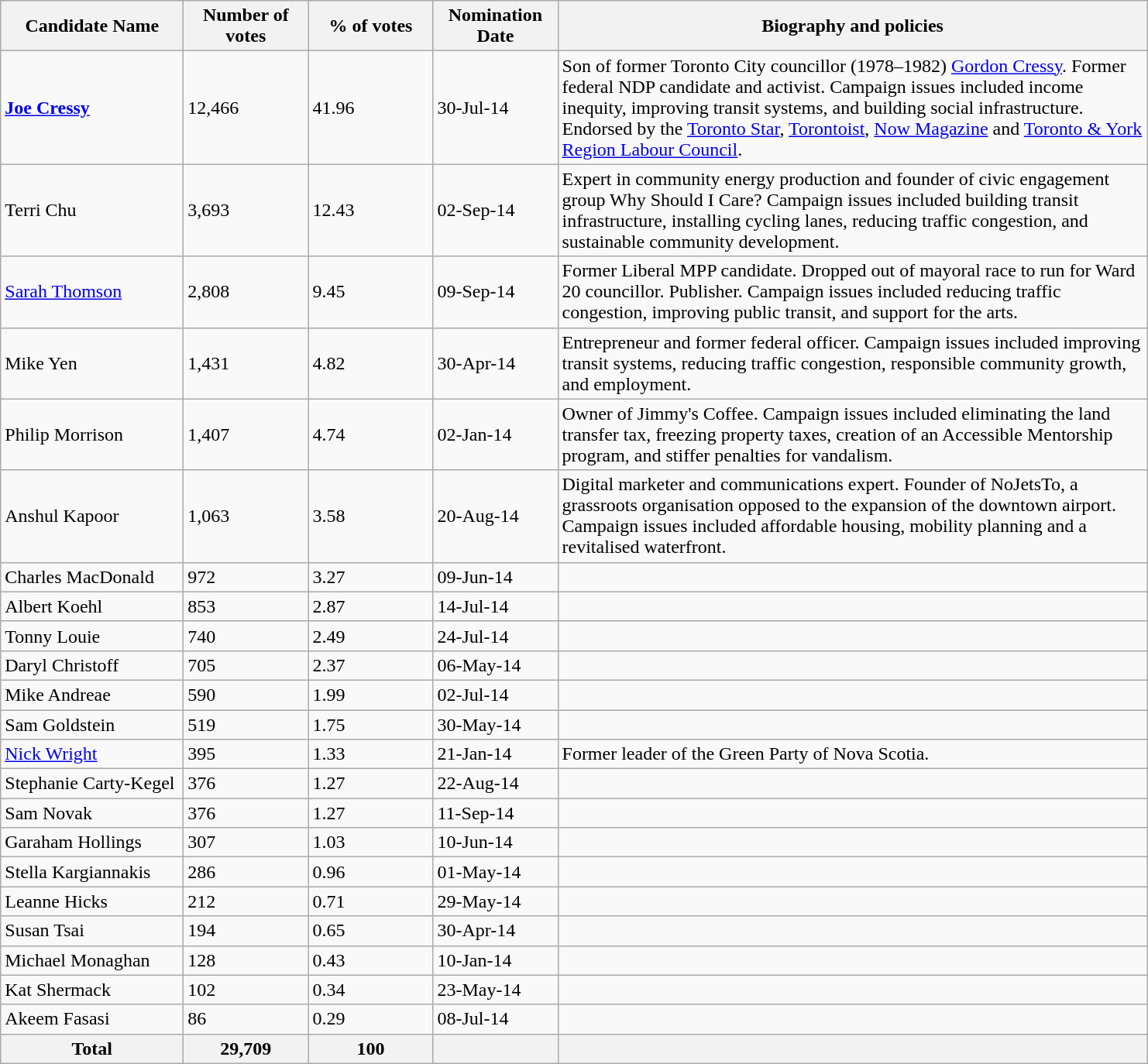<table class="wikitable">
<tr>
<th scope="col" style="width: 150px;">Candidate Name</th>
<th scope="col" style="width: 100px;">Number of votes</th>
<th scope="col" style="width: 100px;">% of votes</th>
<th scope="col" style="width: 100px;">Nomination Date</th>
<th scope="col" style="width: 500px;">Biography and policies</th>
</tr>
<tr>
<td><strong><a href='#'>Joe Cressy</a></strong></td>
<td>12,466</td>
<td>41.96</td>
<td>30-Jul-14</td>
<td>Son of former Toronto City councillor (1978–1982) <a href='#'>Gordon Cressy</a>. Former federal NDP candidate and activist. Campaign issues included income inequity, improving transit systems, and building social infrastructure. Endorsed by the <a href='#'>Toronto Star</a>, <a href='#'>Torontoist</a>, <a href='#'>Now Magazine</a> and <a href='#'>Toronto & York Region Labour Council</a>.</td>
</tr>
<tr>
<td>Terri Chu</td>
<td>3,693</td>
<td>12.43</td>
<td>02-Sep-14</td>
<td>Expert in community energy production and founder of civic engagement group Why Should I Care? Campaign issues included building transit infrastructure, installing cycling lanes, reducing traffic congestion, and sustainable community development.</td>
</tr>
<tr>
<td><a href='#'>Sarah Thomson</a></td>
<td>2,808</td>
<td>9.45</td>
<td>09-Sep-14</td>
<td>Former Liberal MPP candidate. Dropped out of mayoral race to run for Ward 20 councillor. Publisher. Campaign issues included reducing traffic congestion, improving public transit, and support for the arts.</td>
</tr>
<tr>
<td>Mike Yen</td>
<td>1,431</td>
<td>4.82</td>
<td>30-Apr-14</td>
<td>Entrepreneur and former federal officer. Campaign issues included improving transit systems, reducing traffic congestion, responsible community growth, and employment.</td>
</tr>
<tr>
<td>Philip Morrison</td>
<td>1,407</td>
<td>4.74</td>
<td>02-Jan-14</td>
<td>Owner of Jimmy's Coffee. Campaign issues included eliminating the land transfer tax, freezing property taxes, creation of an Accessible Mentorship program, and stiffer penalties for vandalism.</td>
</tr>
<tr>
<td>Anshul Kapoor</td>
<td>1,063</td>
<td>3.58</td>
<td>20-Aug-14</td>
<td>Digital marketer and communications expert. Founder of NoJetsTo, a grassroots organisation opposed to the expansion of the downtown airport. Campaign issues included affordable housing, mobility planning and a revitalised waterfront.</td>
</tr>
<tr>
<td>Charles MacDonald</td>
<td>972</td>
<td>3.27</td>
<td>09-Jun-14</td>
<td></td>
</tr>
<tr>
<td>Albert Koehl</td>
<td>853</td>
<td>2.87</td>
<td>14-Jul-14</td>
<td></td>
</tr>
<tr>
<td>Tonny Louie</td>
<td>740</td>
<td>2.49</td>
<td>24-Jul-14</td>
<td></td>
</tr>
<tr>
<td>Daryl Christoff</td>
<td>705</td>
<td>2.37</td>
<td>06-May-14</td>
<td></td>
</tr>
<tr>
<td>Mike Andreae</td>
<td>590</td>
<td>1.99</td>
<td>02-Jul-14</td>
<td></td>
</tr>
<tr>
<td>Sam Goldstein</td>
<td>519</td>
<td>1.75</td>
<td>30-May-14</td>
<td></td>
</tr>
<tr>
<td><a href='#'>Nick Wright</a></td>
<td>395</td>
<td>1.33</td>
<td>21-Jan-14</td>
<td>Former leader of the Green Party of Nova Scotia.</td>
</tr>
<tr>
<td>Stephanie Carty-Kegel</td>
<td>376</td>
<td>1.27</td>
<td>22-Aug-14</td>
<td></td>
</tr>
<tr>
<td>Sam Novak</td>
<td>376</td>
<td>1.27</td>
<td>11-Sep-14</td>
<td></td>
</tr>
<tr>
<td>Garaham Hollings</td>
<td>307</td>
<td>1.03</td>
<td>10-Jun-14</td>
<td></td>
</tr>
<tr>
<td>Stella Kargiannakis</td>
<td>286</td>
<td>0.96</td>
<td>01-May-14</td>
<td></td>
</tr>
<tr>
<td>Leanne Hicks</td>
<td>212</td>
<td>0.71</td>
<td>29-May-14</td>
<td></td>
</tr>
<tr>
<td>Susan Tsai</td>
<td>194</td>
<td>0.65</td>
<td>30-Apr-14</td>
<td></td>
</tr>
<tr>
<td>Michael Monaghan</td>
<td>128</td>
<td>0.43</td>
<td>10-Jan-14</td>
<td></td>
</tr>
<tr>
<td>Kat Shermack</td>
<td>102</td>
<td>0.34</td>
<td>23-May-14</td>
<td></td>
</tr>
<tr>
<td>Akeem Fasasi</td>
<td>86</td>
<td>0.29</td>
<td>08-Jul-14</td>
<td></td>
</tr>
<tr>
<th>Total</th>
<th>29,709</th>
<th>100</th>
<th></th>
<th></th>
</tr>
</table>
